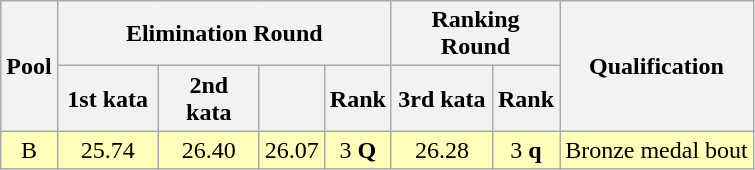<table class="wikitable" style="text-align:center">
<tr>
<th rowspan="2">Pool</th>
<th colspan="4">Elimination Round</th>
<th colspan="2">Ranking Round</th>
<th rowspan="2">Qualification</th>
</tr>
<tr>
<th width="60">1st kata</th>
<th width="60">2nd kata</th>
<th width="30"></th>
<th width="30">Rank</th>
<th width="60">3rd kata</th>
<th width="30">Rank</th>
</tr>
<tr bgcolor="#ffffbb">
<td>B</td>
<td>25.74</td>
<td>26.40</td>
<td>26.07</td>
<td>3 <strong>Q</strong></td>
<td>26.28</td>
<td>3 <strong>q</strong></td>
<td>Bronze medal bout</td>
</tr>
</table>
